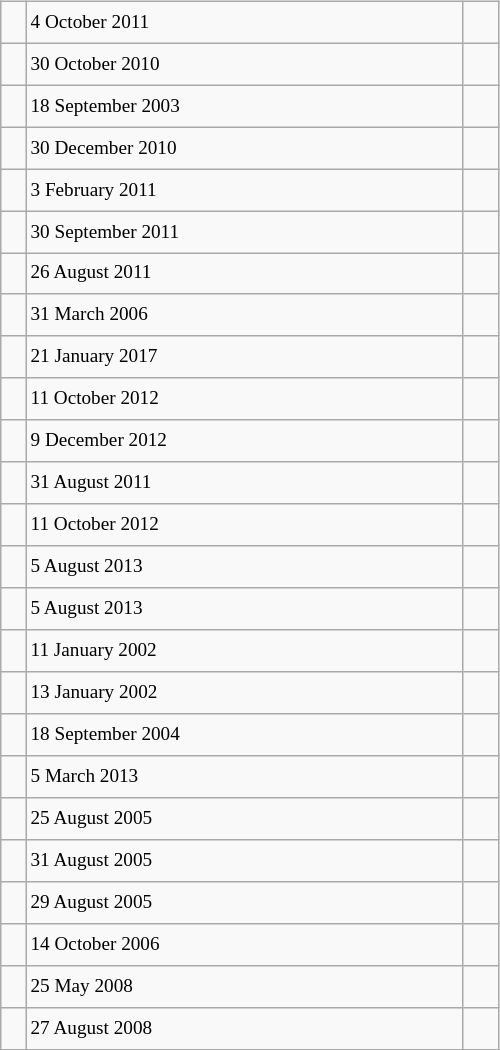<table class="wikitable" style="font-size: 80%; float: left; width: 26em; margin-right: 1em; height: 700px">
<tr>
<td></td>
<td>4 October 2011</td>
<td></td>
</tr>
<tr>
<td></td>
<td>30 October 2010</td>
<td> </td>
</tr>
<tr>
<td></td>
<td>18 September 2003</td>
<td></td>
</tr>
<tr>
<td></td>
<td>30 December 2010</td>
<td> </td>
</tr>
<tr>
<td></td>
<td>3 February 2011</td>
<td> </td>
</tr>
<tr>
<td></td>
<td>30 September 2011</td>
<td></td>
</tr>
<tr>
<td></td>
<td>26 August 2011</td>
<td></td>
</tr>
<tr>
<td></td>
<td>31 March 2006</td>
<td></td>
</tr>
<tr>
<td></td>
<td>21 January 2017</td>
<td></td>
</tr>
<tr>
<td></td>
<td>11 October 2012</td>
<td></td>
</tr>
<tr>
<td></td>
<td>9 December 2012</td>
<td></td>
</tr>
<tr>
<td></td>
<td>31 August 2011</td>
<td></td>
</tr>
<tr>
<td></td>
<td>11 October 2012</td>
<td></td>
</tr>
<tr>
<td></td>
<td>5 August 2013</td>
<td></td>
</tr>
<tr>
<td></td>
<td>5 August 2013</td>
<td></td>
</tr>
<tr>
<td></td>
<td>11 January 2002</td>
<td> </td>
</tr>
<tr>
<td></td>
<td>13 January 2002</td>
<td> </td>
</tr>
<tr>
<td></td>
<td>18 September 2004</td>
<td></td>
</tr>
<tr>
<td></td>
<td>5 March 2013</td>
<td></td>
</tr>
<tr>
<td></td>
<td>25 August 2005</td>
<td> </td>
</tr>
<tr>
<td></td>
<td>31 August 2005</td>
<td> </td>
</tr>
<tr>
<td></td>
<td>29 August 2005</td>
<td></td>
</tr>
<tr>
<td></td>
<td>14 October 2006</td>
<td> </td>
</tr>
<tr>
<td></td>
<td>25 May 2008</td>
<td></td>
</tr>
<tr>
<td></td>
<td>27 August 2008</td>
<td></td>
</tr>
<tr>
</tr>
</table>
